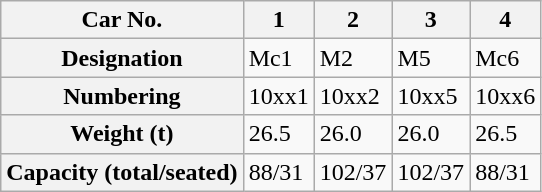<table class="wikitable">
<tr>
<th>Car No.</th>
<th>1</th>
<th>2</th>
<th>3</th>
<th>4</th>
</tr>
<tr>
<th>Designation</th>
<td>Mc1</td>
<td>M2</td>
<td>M5</td>
<td>Mc6</td>
</tr>
<tr>
<th>Numbering</th>
<td>10xx1</td>
<td>10xx2</td>
<td>10xx5</td>
<td>10xx6</td>
</tr>
<tr>
<th>Weight (t)</th>
<td>26.5</td>
<td>26.0</td>
<td>26.0</td>
<td>26.5</td>
</tr>
<tr>
<th>Capacity (total/seated)</th>
<td>88/31</td>
<td>102/37</td>
<td>102/37</td>
<td>88/31</td>
</tr>
</table>
